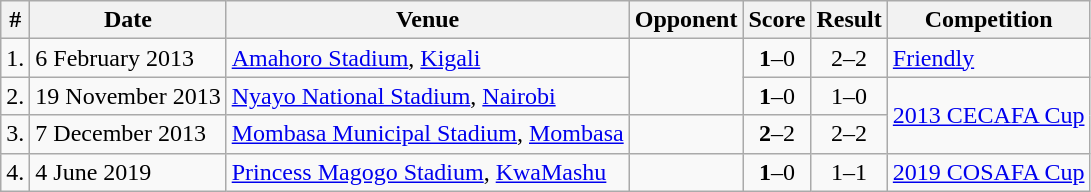<table class="wikitable" style="font-size:100%">
<tr>
<th>#</th>
<th>Date</th>
<th>Venue</th>
<th>Opponent</th>
<th>Score</th>
<th>Result</th>
<th>Competition</th>
</tr>
<tr>
<td>1.</td>
<td>6 February 2013</td>
<td><a href='#'>Amahoro Stadium</a>, <a href='#'>Kigali</a></td>
<td rowspan=2></td>
<td align=center><strong>1</strong>–0</td>
<td align=center>2–2</td>
<td><a href='#'>Friendly</a></td>
</tr>
<tr>
<td>2.</td>
<td>19 November 2013</td>
<td><a href='#'>Nyayo National Stadium</a>, <a href='#'>Nairobi</a></td>
<td align=center><strong>1</strong>–0</td>
<td align=center>1–0</td>
<td rowspan=2><a href='#'>2013 CECAFA Cup</a></td>
</tr>
<tr>
<td>3.</td>
<td>7 December 2013</td>
<td><a href='#'>Mombasa Municipal Stadium</a>, <a href='#'>Mombasa</a></td>
<td></td>
<td align=center><strong>2</strong>–2</td>
<td align=center>2–2 </td>
</tr>
<tr>
<td>4.</td>
<td>4 June 2019</td>
<td><a href='#'>Princess Magogo Stadium</a>, <a href='#'>KwaMashu</a></td>
<td></td>
<td align=center><strong>1</strong>–0</td>
<td align=center>1–1 </td>
<td><a href='#'>2019 COSAFA Cup</a></td>
</tr>
</table>
